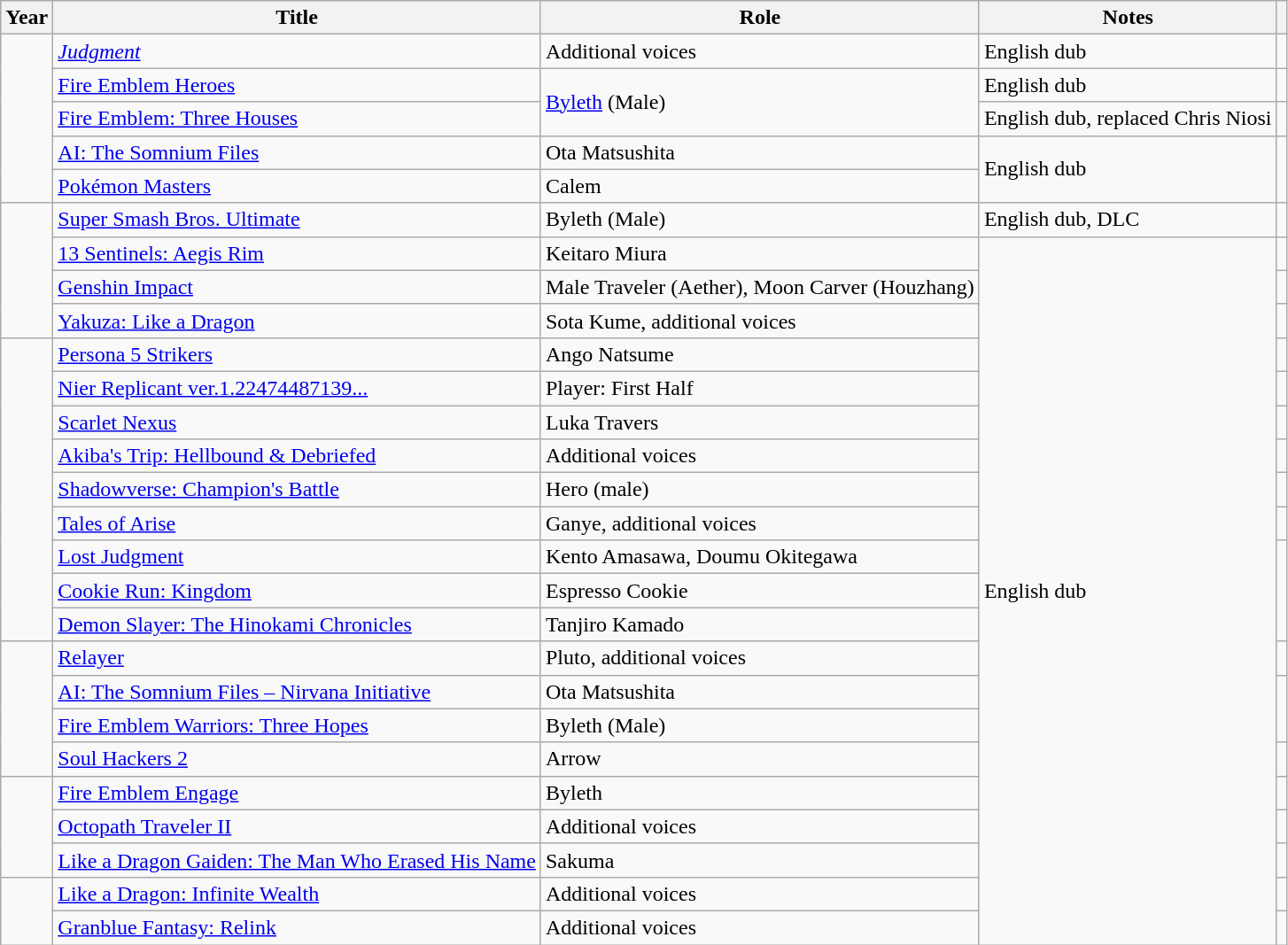<table class="wikitable sortable">
<tr>
<th>Year</th>
<th>Title</th>
<th>Role</th>
<th>Notes</th>
<th class="unsortable"></th>
</tr>
<tr>
<td rowspan="5"></td>
<td><em><a href='#'>Judgment</a></td>
<td>Additional voices</td>
<td>English dub</td>
<td></td>
</tr>
<tr>
<td></em><a href='#'>Fire Emblem Heroes</a><em></td>
<td rowspan="2"><a href='#'>Byleth</a> (Male)</td>
<td>English dub</td>
<td></td>
</tr>
<tr>
<td></em><a href='#'>Fire Emblem: Three Houses</a><em></td>
<td>English dub, replaced Chris Niosi</td>
<td></td>
</tr>
<tr>
<td></em><a href='#'>AI: The Somnium Files</a><em></td>
<td>Ota Matsushita</td>
<td rowspan="2">English dub</td>
<td rowspan="2"></td>
</tr>
<tr>
<td></em><a href='#'>Pokémon Masters</a><em></td>
<td>Calem</td>
</tr>
<tr>
<td rowspan="4"></td>
<td></em><a href='#'>Super Smash Bros. Ultimate</a><em></td>
<td>Byleth (Male)</td>
<td>English dub, DLC</td>
<td></td>
</tr>
<tr>
<td></em><a href='#'>13 Sentinels: Aegis Rim</a><em></td>
<td>Keitaro Miura</td>
<td rowspan="21">English dub</td>
<td></td>
</tr>
<tr>
<td></em><a href='#'>Genshin Impact</a><em></td>
<td>Male Traveler (Aether), Moon Carver (Houzhang)</td>
<td></td>
</tr>
<tr>
<td></em><a href='#'>Yakuza: Like a Dragon</a><em></td>
<td>Sota Kume, additional voices</td>
<td></td>
</tr>
<tr>
<td rowspan="9"></td>
<td></em><a href='#'>Persona 5 Strikers</a><em></td>
<td>Ango Natsume</td>
<td></td>
</tr>
<tr>
<td></em><a href='#'>Nier Replicant ver.1.22474487139...</a><em></td>
<td>Player: First Half</td>
<td></td>
</tr>
<tr>
<td></em><a href='#'>Scarlet Nexus</a><em></td>
<td>Luka Travers</td>
<td></td>
</tr>
<tr>
<td></em><a href='#'>Akiba's Trip: Hellbound & Debriefed</a><em></td>
<td>Additional voices</td>
<td></td>
</tr>
<tr>
<td></em><a href='#'>Shadowverse: Champion's Battle</a><em></td>
<td>Hero (male)</td>
<td></td>
</tr>
<tr>
<td></em><a href='#'>Tales of Arise</a><em></td>
<td>Ganye, additional voices</td>
<td></td>
</tr>
<tr>
<td></em><a href='#'>Lost Judgment</a><em></td>
<td>Kento Amasawa, Doumu Okitegawa</td>
<td rowspan="3"></td>
</tr>
<tr>
<td></em><a href='#'>Cookie Run: Kingdom</a><em></td>
<td>Espresso Cookie</td>
</tr>
<tr>
<td></em><a href='#'>Demon Slayer: The Hinokami Chronicles</a><em></td>
<td>Tanjiro Kamado</td>
</tr>
<tr>
<td rowspan="4"></td>
<td></em><a href='#'>Relayer</a><em></td>
<td>Pluto, additional voices</td>
<td></td>
</tr>
<tr>
<td></em><a href='#'>AI: The Somnium Files – Nirvana Initiative</a><em></td>
<td>Ota Matsushita</td>
<td rowspan="2"></td>
</tr>
<tr>
<td></em><a href='#'>Fire Emblem Warriors: Three Hopes</a><em></td>
<td>Byleth (Male)</td>
</tr>
<tr>
<td></em><a href='#'>Soul Hackers 2</a><em></td>
<td>Arrow</td>
<td></td>
</tr>
<tr>
<td rowspan="3"></td>
<td></em><a href='#'>Fire Emblem Engage</a><em></td>
<td>Byleth</td>
<td></td>
</tr>
<tr>
<td></em><a href='#'>Octopath Traveler II</a><em></td>
<td>Additional voices</td>
<td></td>
</tr>
<tr>
<td></em><a href='#'>Like a Dragon Gaiden: The Man Who Erased His Name</a><em></td>
<td>Sakuma</td>
<td></td>
</tr>
<tr>
<td rowspan="2"></td>
<td></em><a href='#'>Like a Dragon: Infinite Wealth</a><em></td>
<td>Additional voices</td>
<td></td>
</tr>
<tr>
<td></em><a href='#'>Granblue Fantasy: Relink</a><em></td>
<td>Additional voices</td>
<td></td>
</tr>
</table>
